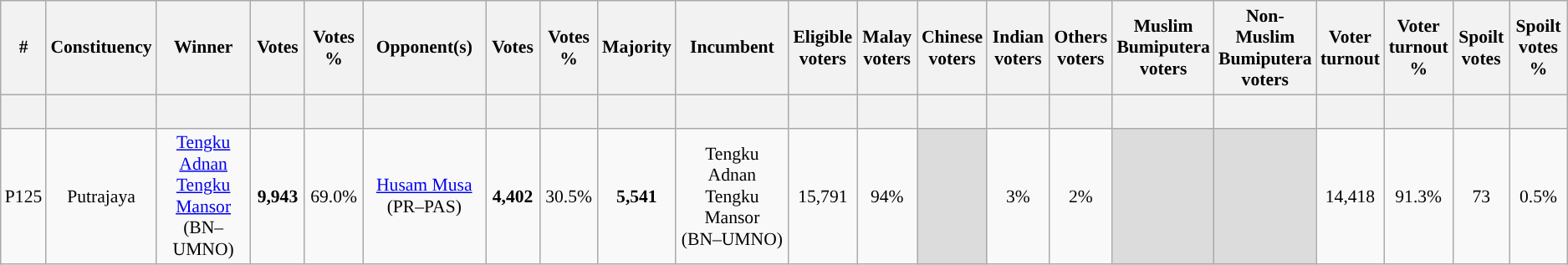<table class="wikitable sortable" style="text-align:center; font-size:90%">
<tr>
<th width="30">#</th>
<th width="60">Constituency</th>
<th width="150">Winner</th>
<th width="50">Votes</th>
<th width="50">Votes %</th>
<th width="150">Opponent(s)</th>
<th width="50">Votes</th>
<th width="50">Votes %</th>
<th width="50">Majority</th>
<th width="150">Incumbent</th>
<th width="50">Eligible voters</th>
<th width="50">Malay voters</th>
<th width="50">Chinese voters</th>
<th width="50">Indian voters</th>
<th width="50">Others voters</th>
<th width="50">Muslim Bumiputera voters</th>
<th width="50">Non-Muslim Bumiputera voters</th>
<th width="50">Voter turnout</th>
<th width="50">Voter turnout %</th>
<th width="50">Spoilt votes</th>
<th width="50">Spoilt votes %</th>
</tr>
<tr>
<th height="20"></th>
<th></th>
<th></th>
<th></th>
<th></th>
<th></th>
<th></th>
<th></th>
<th></th>
<th></th>
<th></th>
<th></th>
<th></th>
<th></th>
<th></th>
<th></th>
<th></th>
<th></th>
<th></th>
<th></th>
<th></th>
</tr>
<tr>
<td>P125</td>
<td>Putrajaya</td>
<td><a href='#'>Tengku Adnan Tengku Mansor</a><br>(BN–UMNO)</td>
<td><strong>9,943</strong></td>
<td>69.0%</td>
<td><a href='#'>Husam Musa</a><br>(PR–PAS)</td>
<td><strong>4,402</strong></td>
<td>30.5%</td>
<td><strong>5,541</strong></td>
<td>Tengku Adnan Tengku Mansor<br>(BN–UMNO)</td>
<td>15,791</td>
<td>94%</td>
<td bgcolor="dcdcdc"></td>
<td>3%</td>
<td>2%</td>
<td bgcolor="dcdcdc"></td>
<td bgcolor="dcdcdc"></td>
<td>14,418</td>
<td>91.3%</td>
<td>73</td>
<td>0.5%</td>
</tr>
</table>
